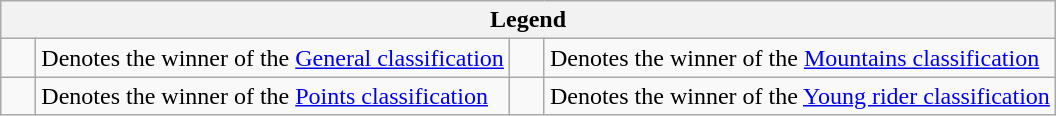<table class="wikitable">
<tr>
<th colspan=4>Legend</th>
</tr>
<tr>
<td>    </td>
<td>Denotes the winner of the <a href='#'>General classification</a></td>
<td>    </td>
<td>Denotes the winner of the <a href='#'>Mountains classification</a></td>
</tr>
<tr>
<td>    </td>
<td>Denotes the winner of the <a href='#'>Points classification</a></td>
<td>    </td>
<td>Denotes the winner of the <a href='#'>Young rider classification</a></td>
</tr>
</table>
